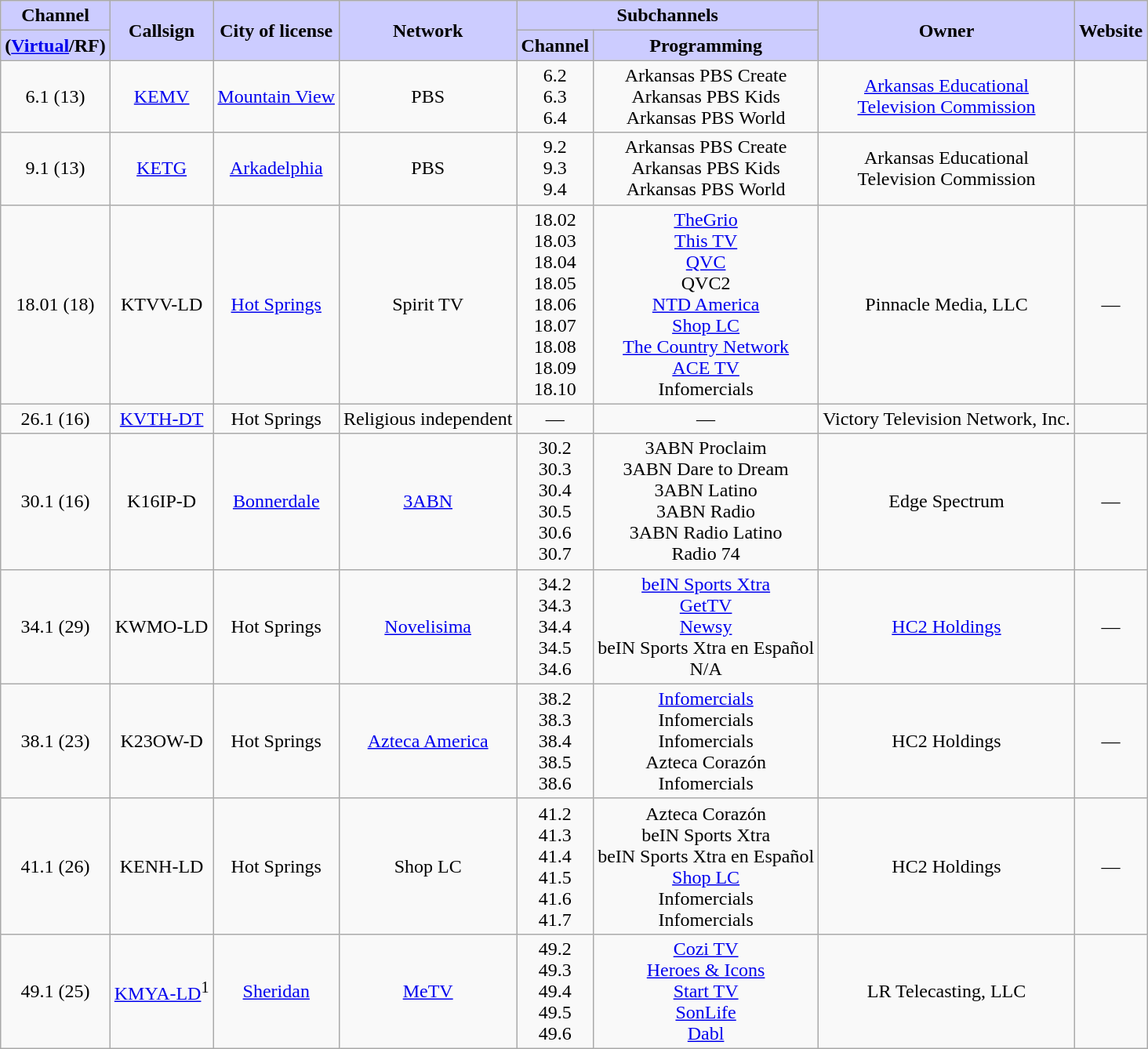<table class=wikitable style="text-align:center">
<tr>
<th style="background:#ccccff;">Channel</th>
<th style="background:#ccccff;" rowspan="2">Callsign</th>
<th style="background:#ccccff;" rowspan="2">City of license</th>
<th style="background:#ccccff;" rowspan="2">Network</th>
<th style="background:#ccccff;" colspan="2">Subchannels</th>
<th style="background:#ccccff;" rowspan="2">Owner</th>
<th style="background:#ccccff;" rowspan="2">Website</th>
</tr>
<tr>
<th style="background:#ccccff;">(<a href='#'>Virtual</a>/RF)</th>
<th style="background:#ccccff;">Channel</th>
<th style="background:#ccccff">Programming</th>
</tr>
<tr>
<td>6.1 (13)</td>
<td><a href='#'>KEMV</a></td>
<td><a href='#'>Mountain View</a></td>
<td>PBS</td>
<td>6.2<br>6.3<br>6.4</td>
<td>Arkansas PBS Create<br>Arkansas PBS Kids<br>Arkansas PBS World</td>
<td><a href='#'>Arkansas Educational<br>Television Commission</a></td>
<td></td>
</tr>
<tr>
<td>9.1 (13)</td>
<td><a href='#'>KETG</a></td>
<td><a href='#'>Arkadelphia</a></td>
<td>PBS</td>
<td>9.2<br>9.3<br>9.4</td>
<td>Arkansas PBS Create<br>Arkansas PBS Kids<br>Arkansas PBS World</td>
<td>Arkansas Educational<br>Television Commission</td>
<td></td>
</tr>
<tr>
<td>18.01 (18)</td>
<td>KTVV-LD</td>
<td><a href='#'>Hot Springs</a></td>
<td>Spirit TV</td>
<td>18.02<br>18.03<br>18.04<br>18.05<br>18.06<br>18.07<br>18.08<br>18.09<br>18.10</td>
<td><a href='#'>TheGrio</a><br><a href='#'>This TV</a><br><a href='#'>QVC</a><br>QVC2<br><a href='#'>NTD America</a><br><a href='#'>Shop LC</a><br><a href='#'>The Country Network</a><br><a href='#'>ACE TV</a><br>Infomercials</td>
<td>Pinnacle Media, LLC</td>
<td><span>—</span></td>
</tr>
<tr>
<td>26.1 (16)</td>
<td><a href='#'>KVTH-DT</a></td>
<td>Hot Springs</td>
<td>Religious independent</td>
<td><span>—</span></td>
<td><span>—</span></td>
<td>Victory Television Network, Inc.</td>
<td></td>
</tr>
<tr>
<td>30.1 (16)</td>
<td>K16IP-D</td>
<td><a href='#'>Bonnerdale</a></td>
<td><a href='#'>3ABN</a></td>
<td>30.2<br>30.3<br>30.4<br>30.5<br>30.6<br>30.7</td>
<td>3ABN Proclaim<br>3ABN Dare to Dream<br>3ABN Latino<br>3ABN Radio<br>3ABN Radio Latino<br>Radio 74</td>
<td>Edge Spectrum</td>
<td><span>—</span></td>
</tr>
<tr>
<td>34.1 (29)</td>
<td>KWMO-LD</td>
<td>Hot Springs</td>
<td><a href='#'>Novelisima</a></td>
<td>34.2<br>34.3<br>34.4<br>34.5<br>34.6</td>
<td><a href='#'>beIN Sports Xtra</a><br><a href='#'>GetTV</a><br><a href='#'>Newsy</a><br>beIN Sports Xtra en Español<br>N/A</td>
<td><a href='#'>HC2 Holdings</a></td>
<td><span>—</span></td>
</tr>
<tr>
<td>38.1 (23)</td>
<td>K23OW-D</td>
<td>Hot Springs</td>
<td><a href='#'>Azteca America</a></td>
<td>38.2<br>38.3<br>38.4<br>38.5<br>38.6</td>
<td><a href='#'>Infomercials</a><br>Infomercials<br>Infomercials<br>Azteca Corazón<br>Infomercials</td>
<td>HC2 Holdings</td>
<td><span>—</span></td>
</tr>
<tr>
<td>41.1 (26)</td>
<td>KENH-LD</td>
<td>Hot Springs</td>
<td>Shop LC</td>
<td>41.2<br>41.3<br>41.4<br>41.5<br>41.6<br>41.7</td>
<td>Azteca Corazón<br>beIN Sports Xtra<br>beIN Sports Xtra en Español<br><a href='#'>Shop LC</a><br>Infomercials<br>Infomercials</td>
<td>HC2 Holdings</td>
<td><span>—</span></td>
</tr>
<tr>
<td>49.1 (25)</td>
<td><a href='#'>KMYA-LD</a><sup>1</sup></td>
<td><a href='#'>Sheridan</a></td>
<td><a href='#'>MeTV</a></td>
<td>49.2<br>49.3<br>49.4<br>49.5<br>49.6</td>
<td><a href='#'>Cozi TV</a><br><a href='#'>Heroes & Icons</a><br><a href='#'>Start TV</a><br><a href='#'>SonLife</a><br><a href='#'>Dabl</a></td>
<td>LR Telecasting, LLC</td>
<td></td>
</tr>
</table>
